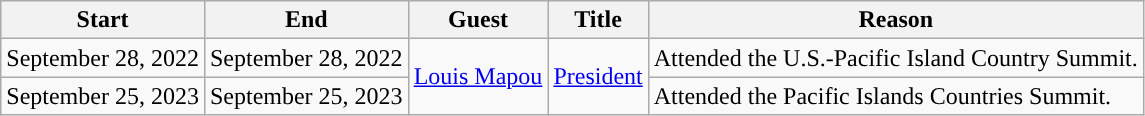<table class="wikitable sortable">
<tr>
<th>Start</th>
<th>End</th>
<th>Guest</th>
<th>Title</th>
<th>Reason</th>
</tr>
<tr>
<td>September 28, 2022</td>
<td>September 28, 2022</td>
<td rowspan=2><a href='#'>Louis Mapou</a></td>
<td rowspan=2><a href='#'>President</a></td>
<td>Attended the U.S.-Pacific Island Country Summit.</td>
</tr>
<tr>
<td>September 25, 2023</td>
<td>September 25, 2023</td>
<td>Attended the Pacific Islands Countries Summit.</td>
</tr>
</table>
